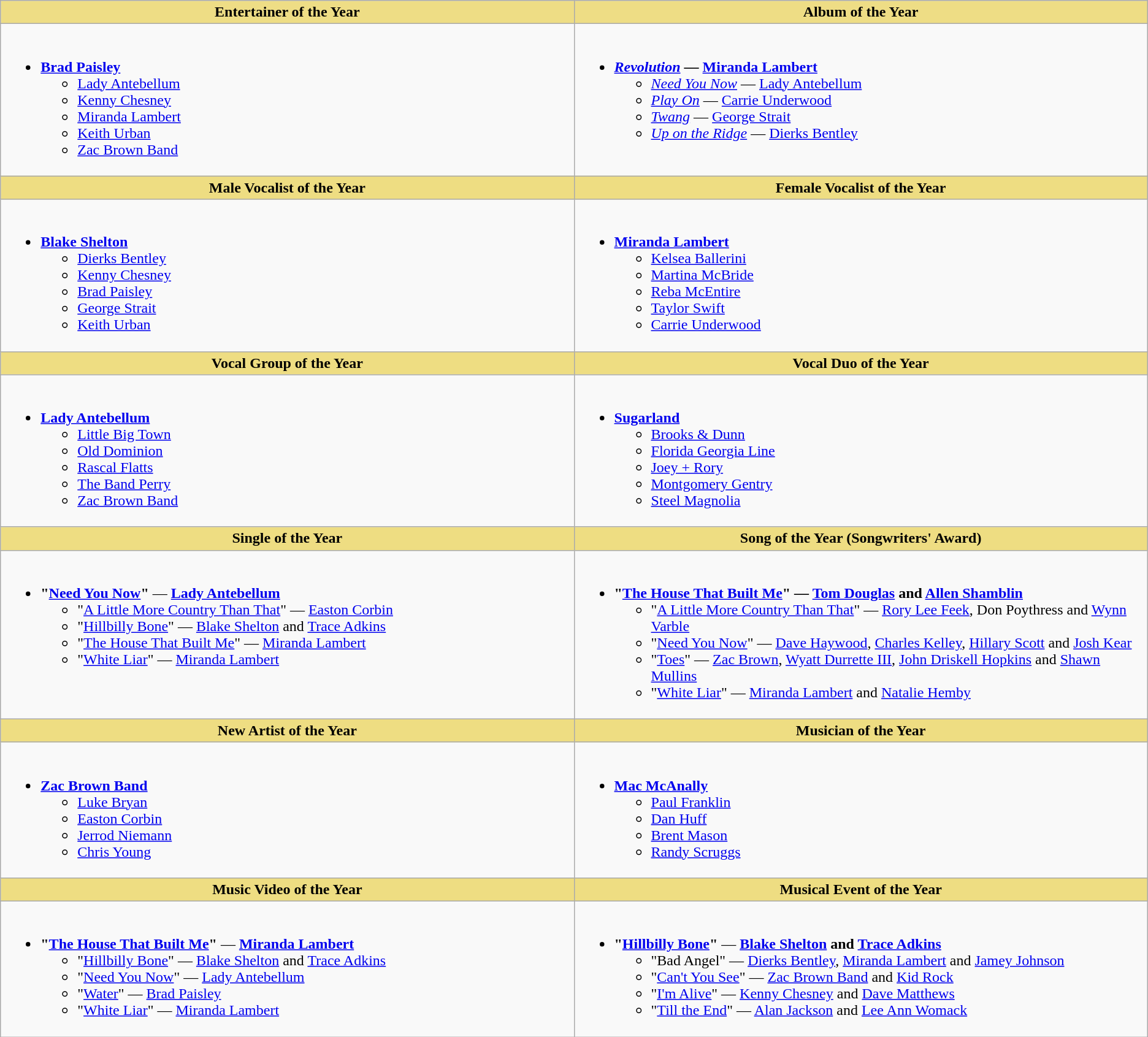<table class=wikitable>
<tr>
<th style="background:#EEDD85;" width=50%">Entertainer of the Year</th>
<th style="background:#EEDD85;" width=50%">Album of the Year</th>
</tr>
<tr>
<td valign="top"><br><ul><li><strong><a href='#'>Brad Paisley</a></strong><ul><li><a href='#'>Lady Antebellum</a></li><li><a href='#'>Kenny Chesney</a></li><li><a href='#'>Miranda Lambert</a></li><li><a href='#'>Keith Urban</a></li><li><a href='#'>Zac Brown Band</a></li></ul></li></ul></td>
<td valign="top"><br><ul><li><strong><em><a href='#'>Revolution</a></em></strong> <strong>— <a href='#'>Miranda Lambert</a></strong><ul><li><em><a href='#'>Need You Now</a></em> — <a href='#'>Lady Antebellum</a></li><li><em><a href='#'>Play On</a></em> — <a href='#'>Carrie Underwood</a></li><li><em><a href='#'>Twang</a></em> — <a href='#'>George Strait</a></li><li><em><a href='#'>Up on the Ridge</a></em> — <a href='#'>Dierks Bentley</a></li></ul></li></ul></td>
</tr>
<tr>
<th style="background:#EEDD82; width=50%">Male Vocalist of the Year</th>
<th style="background:#EEDD82; width=50%">Female Vocalist of the Year</th>
</tr>
<tr>
<td valign="top"><br><ul><li><strong><a href='#'>Blake Shelton</a></strong><ul><li><a href='#'>Dierks Bentley</a></li><li><a href='#'>Kenny Chesney</a></li><li><a href='#'>Brad Paisley</a></li><li><a href='#'>George Strait</a></li><li><a href='#'>Keith Urban</a></li></ul></li></ul></td>
<td valign="top"><br><ul><li><strong><a href='#'>Miranda Lambert</a></strong><ul><li><a href='#'>Kelsea Ballerini</a></li><li><a href='#'>Martina McBride</a></li><li><a href='#'>Reba McEntire</a></li><li><a href='#'>Taylor Swift</a></li><li><a href='#'>Carrie Underwood</a></li></ul></li></ul></td>
</tr>
<tr>
<th style="background:#EEDD82; width=50%">Vocal Group of the Year</th>
<th style="background:#EEDD82; width=50%">Vocal Duo of the Year</th>
</tr>
<tr>
<td valign="top"><br><ul><li><strong><a href='#'>Lady Antebellum</a></strong><ul><li><a href='#'>Little Big Town</a></li><li><a href='#'>Old Dominion</a></li><li><a href='#'>Rascal Flatts</a></li><li><a href='#'>The Band Perry</a></li><li><a href='#'>Zac Brown Band</a></li></ul></li></ul></td>
<td valign="top"><br><ul><li><strong><a href='#'>Sugarland</a></strong><ul><li><a href='#'>Brooks & Dunn</a></li><li><a href='#'>Florida Georgia Line</a></li><li><a href='#'>Joey + Rory</a></li><li><a href='#'>Montgomery Gentry</a></li><li><a href='#'>Steel Magnolia</a></li></ul></li></ul></td>
</tr>
<tr>
<th style="background:#EEDD82; width=50%">Single of the Year</th>
<th style="background:#EEDD82; width=50%">Song of the Year (Songwriters' Award)</th>
</tr>
<tr>
<td valign="top"><br><ul><li><strong>"<a href='#'>Need You Now</a>"</strong> — <strong><a href='#'>Lady Antebellum</a></strong><ul><li>"<a href='#'>A Little More Country Than That</a>" — <a href='#'>Easton Corbin</a></li><li>"<a href='#'>Hillbilly Bone</a>" — <a href='#'>Blake Shelton</a> and <a href='#'>Trace Adkins</a></li><li>"<a href='#'>The House That Built Me</a>" — <a href='#'>Miranda Lambert</a></li><li>"<a href='#'>White Liar</a>" — <a href='#'>Miranda Lambert</a></li></ul></li></ul></td>
<td valign="top"><br><ul><li><strong>"<a href='#'>The House That Built Me</a>" — <a href='#'>Tom Douglas</a> and <a href='#'>Allen Shamblin</a></strong><ul><li>"<a href='#'>A Little More Country Than That</a>" — <a href='#'>Rory Lee Feek</a>, Don Poythress and <a href='#'>Wynn Varble</a></li><li>"<a href='#'>Need You Now</a>" — <a href='#'>Dave Haywood</a>, <a href='#'>Charles Kelley</a>, <a href='#'>Hillary Scott</a> and <a href='#'>Josh Kear</a></li><li>"<a href='#'>Toes</a>" — <a href='#'>Zac Brown</a>, <a href='#'>Wyatt Durrette III</a>, <a href='#'>John Driskell Hopkins</a> and <a href='#'>Shawn Mullins</a></li><li>"<a href='#'>White Liar</a>" — <a href='#'>Miranda Lambert</a> and <a href='#'>Natalie Hemby</a></li></ul></li></ul></td>
</tr>
<tr>
<th style="background:#EEDD82; width=50%">New Artist of the Year</th>
<th style="background:#EEDD82; width=50%">Musician of the Year</th>
</tr>
<tr>
<td valign="top"><br><ul><li><strong><a href='#'>Zac Brown Band</a></strong><ul><li><a href='#'>Luke Bryan</a></li><li><a href='#'>Easton Corbin</a></li><li><a href='#'>Jerrod Niemann</a></li><li><a href='#'>Chris Young</a></li></ul></li></ul></td>
<td valign="top"><br><ul><li><strong><a href='#'>Mac McAnally</a></strong><ul><li><a href='#'>Paul Franklin</a></li><li><a href='#'>Dan Huff</a></li><li><a href='#'>Brent Mason</a></li><li><a href='#'>Randy Scruggs</a></li></ul></li></ul></td>
</tr>
<tr>
<th style="background:#EEDD82; width=50%">Music Video of the Year</th>
<th style="background:#EEDD82; width=50%">Musical Event of the Year</th>
</tr>
<tr>
<td valign="top"><br><ul><li><strong>"<a href='#'>The House That Built Me</a>"</strong> — <strong><a href='#'>Miranda Lambert</a></strong><ul><li>"<a href='#'>Hillbilly Bone</a>" — <a href='#'>Blake Shelton</a> and <a href='#'>Trace Adkins</a></li><li>"<a href='#'>Need You Now</a>" — <a href='#'>Lady Antebellum</a></li><li>"<a href='#'>Water</a>" — <a href='#'>Brad Paisley</a></li><li>"<a href='#'>White Liar</a>" — <a href='#'>Miranda Lambert</a></li></ul></li></ul></td>
<td valign="top"><br><ul><li><strong>"<a href='#'>Hillbilly Bone</a>"</strong> — <strong><a href='#'>Blake Shelton</a> and <a href='#'>Trace Adkins</a></strong><ul><li>"Bad Angel" — <a href='#'>Dierks Bentley</a>, <a href='#'>Miranda Lambert</a> and <a href='#'>Jamey Johnson</a></li><li>"<a href='#'>Can't You See</a>" — <a href='#'>Zac Brown Band</a> and <a href='#'>Kid Rock</a></li><li>"<a href='#'>I'm Alive</a>" — <a href='#'>Kenny Chesney</a> and <a href='#'>Dave Matthews</a></li><li>"<a href='#'>Till the End</a>" — <a href='#'>Alan Jackson</a> and <a href='#'>Lee Ann Womack</a></li></ul></li></ul></td>
</tr>
</table>
